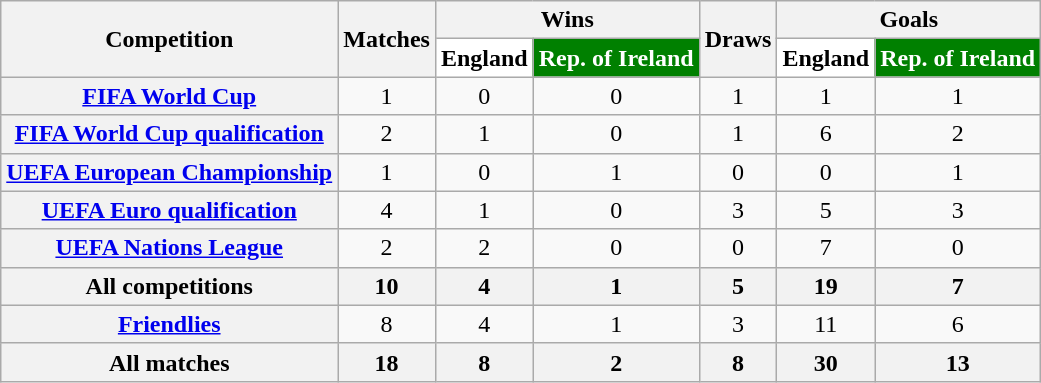<table class="wikitable sortable" style="text-align:center;">
<tr>
<th rowspan="2">Competition</th>
<th rowspan="2">Matches</th>
<th colspan="2">Wins</th>
<th rowspan="2">Draws</th>
<th colspan="2">Goals</th>
</tr>
<tr>
<th style="color:black; background-color:white;">England</th>
<th style="color:white; background-color:green;">Rep. of Ireland</th>
<th style="color:black; background-color:white;">England</th>
<th style="color:white; background-color:green;">Rep. of Ireland</th>
</tr>
<tr>
<th scope=row><a href='#'>FIFA World Cup</a></th>
<td>1</td>
<td>0</td>
<td>0</td>
<td>1</td>
<td>1</td>
<td>1</td>
</tr>
<tr>
<th scope=row><a href='#'>FIFA World Cup qualification</a></th>
<td>2</td>
<td>1</td>
<td>0</td>
<td>1</td>
<td>6</td>
<td>2</td>
</tr>
<tr>
<th scope=row><a href='#'>UEFA European Championship</a></th>
<td>1</td>
<td>0</td>
<td>1</td>
<td>0</td>
<td>0</td>
<td>1</td>
</tr>
<tr>
<th scope=row><a href='#'>UEFA Euro qualification</a></th>
<td>4</td>
<td>1</td>
<td>0</td>
<td>3</td>
<td>5</td>
<td>3</td>
</tr>
<tr>
<th scope=row><a href='#'>UEFA Nations League</a></th>
<td>2</td>
<td>2</td>
<td>0</td>
<td>0</td>
<td>7</td>
<td>0</td>
</tr>
<tr>
<th scope=row>All competitions</th>
<th>10</th>
<th>4</th>
<th>1</th>
<th>5</th>
<th>19</th>
<th>7</th>
</tr>
<tr>
<th scope=row><a href='#'>Friendlies</a></th>
<td>8</td>
<td>4</td>
<td>1</td>
<td>3</td>
<td>11</td>
<td>6</td>
</tr>
<tr>
<th scope=row>All matches</th>
<th scope=row>18</th>
<th>8</th>
<th>2</th>
<th>8</th>
<th>30</th>
<th>13</th>
</tr>
</table>
